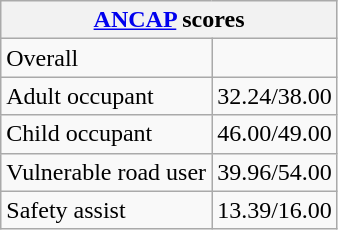<table class="wikitable">
<tr>
<th colspan="2"><a href='#'>ANCAP</a> scores</th>
</tr>
<tr>
<td>Overall</td>
<td></td>
</tr>
<tr>
<td>Adult occupant</td>
<td>32.24/38.00</td>
</tr>
<tr>
<td>Child occupant</td>
<td>46.00/49.00</td>
</tr>
<tr>
<td>Vulnerable road user</td>
<td>39.96/54.00</td>
</tr>
<tr>
<td>Safety assist</td>
<td>13.39/16.00</td>
</tr>
</table>
